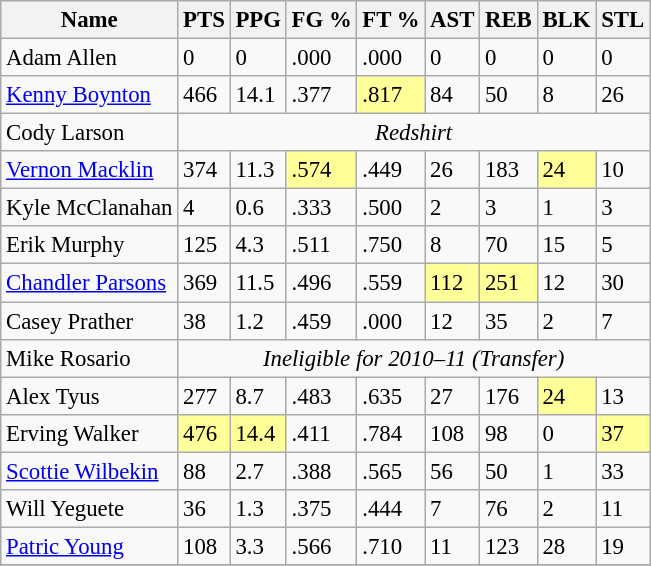<table class="wikitable sortable" style="font-size: 95%;">
<tr>
<th>Name</th>
<th>PTS</th>
<th>PPG</th>
<th>FG %</th>
<th>FT %</th>
<th>AST</th>
<th>REB</th>
<th>BLK</th>
<th>STL</th>
</tr>
<tr>
<td>Adam Allen</td>
<td>0</td>
<td>0</td>
<td>.000</td>
<td>.000</td>
<td>0</td>
<td>0</td>
<td>0</td>
<td>0</td>
</tr>
<tr>
<td><a href='#'>Kenny Boynton</a></td>
<td>466</td>
<td>14.1</td>
<td>.377</td>
<td style="background:#FFFF99">.817</td>
<td>84</td>
<td>50</td>
<td>8</td>
<td>26</td>
</tr>
<tr>
<td>Cody Larson</td>
<td colspan="10" align="center"><em>Redshirt</em></td>
</tr>
<tr>
<td><a href='#'>Vernon Macklin</a></td>
<td>374</td>
<td>11.3</td>
<td style="background:#FFFF99">.574</td>
<td>.449</td>
<td>26</td>
<td>183</td>
<td style="background:#FFFF99">24</td>
<td>10</td>
</tr>
<tr>
<td>Kyle McClanahan</td>
<td>4</td>
<td>0.6</td>
<td>.333</td>
<td>.500</td>
<td>2</td>
<td>3</td>
<td>1</td>
<td>3</td>
</tr>
<tr>
<td>Erik Murphy</td>
<td>125</td>
<td>4.3</td>
<td>.511</td>
<td>.750</td>
<td>8</td>
<td>70</td>
<td>15</td>
<td>5</td>
</tr>
<tr>
<td><a href='#'>Chandler Parsons</a></td>
<td>369</td>
<td>11.5</td>
<td>.496</td>
<td>.559</td>
<td style="background:#FFFF99">112</td>
<td style="background:#FFFF99">251</td>
<td>12</td>
<td>30</td>
</tr>
<tr>
<td>Casey Prather</td>
<td>38</td>
<td>1.2</td>
<td>.459</td>
<td>.000</td>
<td>12</td>
<td>35</td>
<td>2</td>
<td>7</td>
</tr>
<tr>
<td>Mike Rosario</td>
<td colspan="10" align="center"><em>Ineligible for 2010–11 (Transfer)</em></td>
</tr>
<tr>
<td>Alex Tyus</td>
<td>277</td>
<td>8.7</td>
<td>.483</td>
<td>.635</td>
<td>27</td>
<td>176</td>
<td style="background:#FFFF99">24</td>
<td>13</td>
</tr>
<tr>
<td>Erving Walker</td>
<td style="background:#FFFF99">476</td>
<td style="background:#FFFF99">14.4</td>
<td>.411</td>
<td>.784</td>
<td>108</td>
<td>98</td>
<td>0</td>
<td style="background:#FFFF99">37</td>
</tr>
<tr>
<td><a href='#'>Scottie Wilbekin</a></td>
<td>88</td>
<td>2.7</td>
<td>.388</td>
<td>.565</td>
<td>56</td>
<td>50</td>
<td>1</td>
<td>33</td>
</tr>
<tr>
<td>Will Yeguete</td>
<td>36</td>
<td>1.3</td>
<td>.375</td>
<td>.444</td>
<td>7</td>
<td>76</td>
<td>2</td>
<td>11</td>
</tr>
<tr>
<td><a href='#'>Patric Young</a></td>
<td>108</td>
<td>3.3</td>
<td>.566</td>
<td>.710</td>
<td>11</td>
<td>123</td>
<td>28</td>
<td>19</td>
</tr>
<tr>
</tr>
</table>
